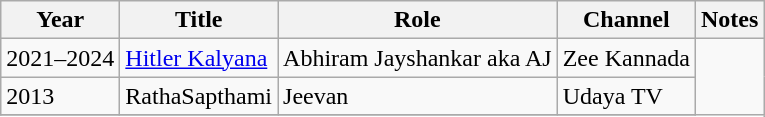<table class="wikitable sortable">
<tr>
<th>Year</th>
<th>Title</th>
<th>Role</th>
<th>Channel</th>
<th>Notes</th>
</tr>
<tr>
<td>2021–2024</td>
<td><a href='#'>Hitler Kalyana</a></td>
<td>Abhiram Jayshankar aka AJ</td>
<td>Zee Kannada</td>
</tr>
<tr>
<td>2013</td>
<td>RathaSapthami</td>
<td>Jeevan</td>
<td>Udaya TV</td>
</tr>
<tr>
</tr>
</table>
